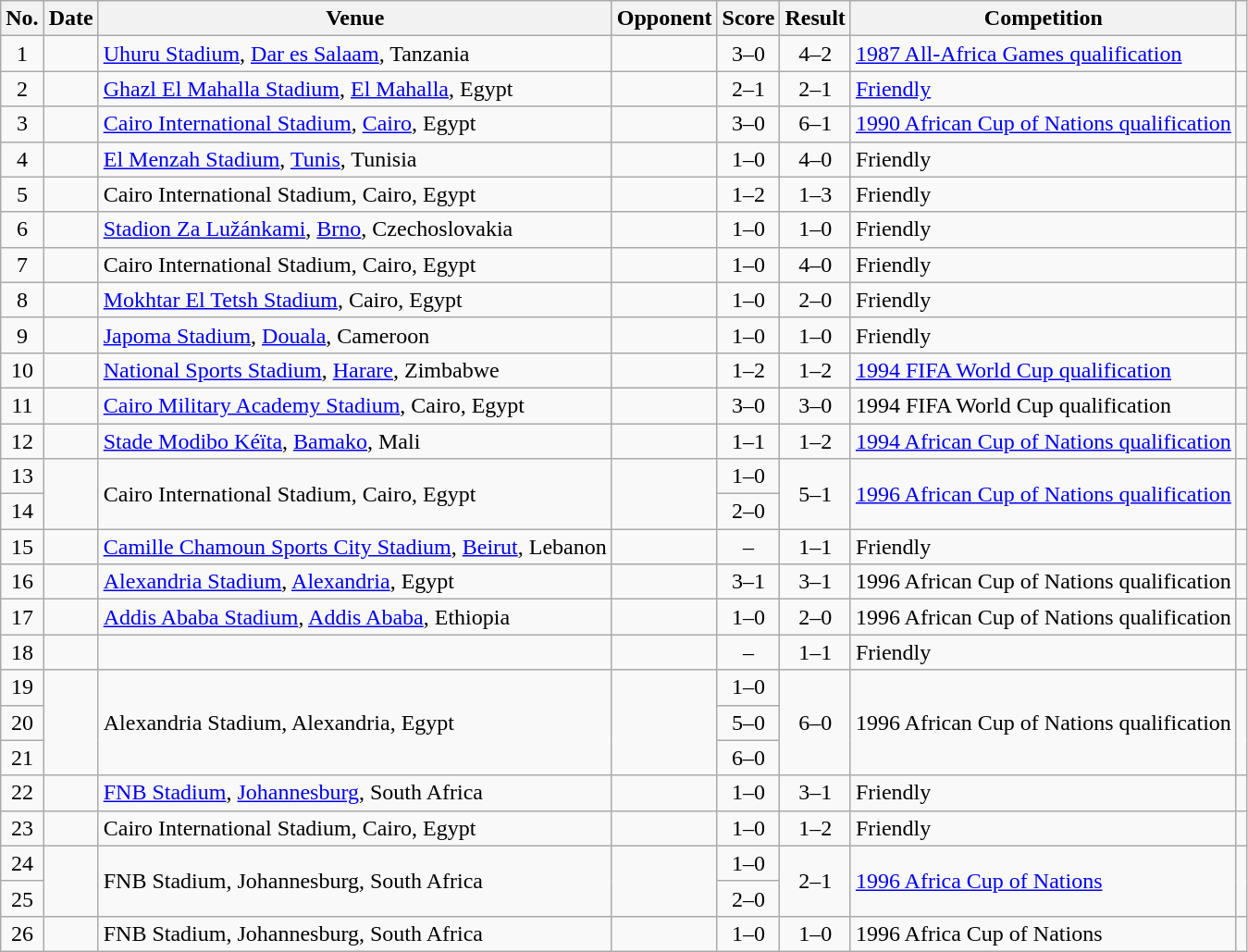<table class="wikitable sortable">
<tr>
<th scope="col">No.</th>
<th scope="col">Date</th>
<th scope="col">Venue</th>
<th scope="col">Opponent</th>
<th scope="col">Score</th>
<th scope="col">Result</th>
<th scope="col">Competition</th>
<th scope="col" class="unsortable"></th>
</tr>
<tr>
<td style="text-align:center">1</td>
<td></td>
<td><a href='#'>Uhuru Stadium</a>, <a href='#'>Dar es Salaam</a>, Tanzania</td>
<td></td>
<td style="text-align:center">3–0</td>
<td style="text-align:center">4–2</td>
<td><a href='#'>1987 All-Africa Games qualification</a></td>
<td></td>
</tr>
<tr>
<td style="text-align:center">2</td>
<td></td>
<td><a href='#'>Ghazl El Mahalla Stadium</a>, <a href='#'>El Mahalla</a>, Egypt</td>
<td></td>
<td style="text-align:center">2–1</td>
<td style="text-align:center">2–1</td>
<td><a href='#'>Friendly</a></td>
<td></td>
</tr>
<tr>
<td style="text-align:center">3</td>
<td></td>
<td><a href='#'>Cairo International Stadium</a>, <a href='#'>Cairo</a>, Egypt</td>
<td></td>
<td style="text-align:center">3–0</td>
<td style="text-align:center">6–1</td>
<td><a href='#'>1990 African Cup of Nations qualification</a></td>
<td></td>
</tr>
<tr>
<td style="text-align:center">4</td>
<td></td>
<td><a href='#'>El Menzah Stadium</a>, <a href='#'>Tunis</a>, Tunisia</td>
<td></td>
<td style="text-align:center">1–0</td>
<td style="text-align:center">4–0</td>
<td>Friendly</td>
<td></td>
</tr>
<tr>
<td style="text-align:center">5</td>
<td></td>
<td>Cairo International Stadium, Cairo, Egypt</td>
<td></td>
<td style="text-align:center">1–2</td>
<td style="text-align:center">1–3</td>
<td>Friendly</td>
<td></td>
</tr>
<tr>
<td style="text-align:center">6</td>
<td></td>
<td><a href='#'>Stadion Za Lužánkami</a>, <a href='#'>Brno</a>, Czechoslovakia</td>
<td></td>
<td style="text-align:center">1–0</td>
<td style="text-align:center">1–0</td>
<td>Friendly</td>
<td></td>
</tr>
<tr>
<td style="text-align:center">7</td>
<td></td>
<td>Cairo International Stadium, Cairo, Egypt</td>
<td></td>
<td style="text-align:center">1–0</td>
<td style="text-align:center">4–0</td>
<td>Friendly</td>
<td></td>
</tr>
<tr>
<td style="text-align:center">8</td>
<td></td>
<td><a href='#'>Mokhtar El Tetsh Stadium</a>, Cairo, Egypt</td>
<td></td>
<td style="text-align:center">1–0</td>
<td style="text-align:center">2–0</td>
<td>Friendly</td>
<td></td>
</tr>
<tr>
<td style="text-align:center">9</td>
<td></td>
<td><a href='#'>Japoma Stadium</a>, <a href='#'>Douala</a>, Cameroon</td>
<td></td>
<td style="text-align:center">1–0</td>
<td style="text-align:center">1–0</td>
<td>Friendly</td>
<td></td>
</tr>
<tr>
<td style="text-align:center">10</td>
<td></td>
<td><a href='#'>National Sports Stadium</a>, <a href='#'>Harare</a>, Zimbabwe</td>
<td></td>
<td style="text-align:center">1–2</td>
<td style="text-align:center">1–2</td>
<td><a href='#'>1994 FIFA World Cup qualification</a></td>
<td></td>
</tr>
<tr>
<td style="text-align:center">11</td>
<td></td>
<td><a href='#'>Cairo Military Academy Stadium</a>, Cairo, Egypt</td>
<td></td>
<td style="text-align:center">3–0</td>
<td style="text-align:center">3–0</td>
<td>1994 FIFA World Cup qualification</td>
<td></td>
</tr>
<tr>
<td style="text-align:center">12</td>
<td></td>
<td><a href='#'>Stade Modibo Kéïta</a>, <a href='#'>Bamako</a>, Mali</td>
<td></td>
<td style="text-align:center">1–1</td>
<td style="text-align:center">1–2</td>
<td><a href='#'>1994 African Cup of Nations qualification</a></td>
<td></td>
</tr>
<tr>
<td style="text-align:center">13</td>
<td rowspan="2"></td>
<td rowspan="2">Cairo International Stadium, Cairo, Egypt</td>
<td rowspan="2"></td>
<td style="text-align:center">1–0</td>
<td rowspan="2" style="text-align:center">5–1</td>
<td rowspan="2"><a href='#'>1996 African Cup of Nations qualification</a></td>
<td rowspan="2"></td>
</tr>
<tr>
<td style="text-align:center">14</td>
<td style="text-align:center">2–0</td>
</tr>
<tr>
<td style="text-align:center">15</td>
<td></td>
<td><a href='#'>Camille Chamoun Sports City Stadium</a>, <a href='#'>Beirut</a>, Lebanon</td>
<td></td>
<td style="text-align:center">–</td>
<td style="text-align:center">1–1</td>
<td>Friendly</td>
<td></td>
</tr>
<tr>
<td style="text-align:center">16</td>
<td></td>
<td><a href='#'>Alexandria Stadium</a>, <a href='#'>Alexandria</a>, Egypt</td>
<td></td>
<td style="text-align:center">3–1</td>
<td style="text-align:center">3–1</td>
<td>1996 African Cup of Nations qualification</td>
<td></td>
</tr>
<tr>
<td style="text-align:center">17</td>
<td></td>
<td><a href='#'>Addis Ababa Stadium</a>, <a href='#'>Addis Ababa</a>, Ethiopia</td>
<td></td>
<td style="text-align:center">1–0</td>
<td style="text-align:center">2–0</td>
<td>1996 African Cup of Nations qualification</td>
<td></td>
</tr>
<tr>
<td style="text-align:center">18</td>
<td></td>
<td></td>
<td></td>
<td style="text-align:center">–</td>
<td style="text-align:center">1–1</td>
<td>Friendly</td>
<td></td>
</tr>
<tr>
<td style="text-align:center">19</td>
<td rowspan="3"></td>
<td rowspan="3">Alexandria Stadium, Alexandria, Egypt</td>
<td rowspan="3"></td>
<td style="text-align:center">1–0</td>
<td rowspan="3" style="text-align:center">6–0</td>
<td rowspan="3">1996 African Cup of Nations qualification</td>
<td rowspan="3"></td>
</tr>
<tr>
<td style="text-align:center">20</td>
<td style="text-align:center">5–0</td>
</tr>
<tr>
<td style="text-align:center">21</td>
<td style="text-align:center">6–0</td>
</tr>
<tr>
<td style="text-align:center">22</td>
<td></td>
<td><a href='#'>FNB Stadium</a>, <a href='#'>Johannesburg</a>, South Africa</td>
<td></td>
<td style="text-align:center">1–0</td>
<td style="text-align:center">3–1</td>
<td>Friendly</td>
<td></td>
</tr>
<tr>
<td style="text-align:center">23</td>
<td></td>
<td>Cairo International Stadium, Cairo, Egypt</td>
<td></td>
<td style="text-align:center">1–0</td>
<td style="text-align:center">1–2</td>
<td>Friendly</td>
<td></td>
</tr>
<tr>
<td style="text-align:center">24</td>
<td rowspan="2"></td>
<td rowspan="2">FNB Stadium, Johannesburg, South Africa</td>
<td rowspan="2"></td>
<td style="text-align:center">1–0</td>
<td rowspan="2" style="text-align:center">2–1</td>
<td rowspan="2"><a href='#'>1996 Africa Cup of Nations</a></td>
<td rowspan="2"></td>
</tr>
<tr>
<td style="text-align:center">25</td>
<td style="text-align:center">2–0</td>
</tr>
<tr>
<td style="text-align:center">26</td>
<td></td>
<td>FNB Stadium, Johannesburg, South Africa</td>
<td></td>
<td style="text-align:center">1–0</td>
<td style="text-align:center">1–0</td>
<td>1996 Africa Cup of Nations</td>
<td></td>
</tr>
</table>
